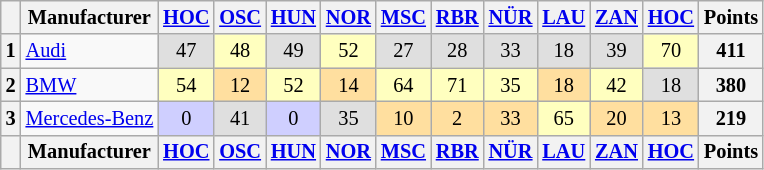<table class="wikitable" style="font-size:85%; text-align:center">
<tr style="background:#f9f9f9" valign="top">
<th valign="middle"></th>
<th valign="middle">Manufacturer</th>
<th><a href='#'>HOC</a><br></th>
<th><a href='#'>OSC</a><br></th>
<th><a href='#'>HUN</a><br></th>
<th><a href='#'>NOR</a><br></th>
<th><a href='#'>MSC</a><br></th>
<th><a href='#'>RBR</a><br></th>
<th><a href='#'>NÜR</a><br></th>
<th><a href='#'>LAU</a><br></th>
<th><a href='#'>ZAN</a><br></th>
<th><a href='#'>HOC</a><br></th>
<th valign="middle">Points</th>
</tr>
<tr>
<th>1</th>
<td align="left"><a href='#'>Audi</a></td>
<td style="background:#dfdfdf;">47</td>
<td style="background:#ffffbf;">48</td>
<td style="background:#dfdfdf;">49</td>
<td style="background:#ffffbf;">52</td>
<td style="background:#dfdfdf;">27</td>
<td style="background:#dfdfdf;">28</td>
<td style="background:#dfdfdf;">33</td>
<td style="background:#dfdfdf;">18</td>
<td style="background:#dfdfdf;">39</td>
<td style="background:#ffffbf;">70</td>
<th>411</th>
</tr>
<tr>
<th>2</th>
<td align="left"><a href='#'>BMW</a></td>
<td style="background:#ffffbf;">54</td>
<td style="background:#ffdf9f;">12</td>
<td style="background:#ffffbf;">52</td>
<td style="background:#ffdf9f;">14</td>
<td style="background:#ffffbf;">64</td>
<td style="background:#ffffbf;">71</td>
<td style="background:#ffffbf;">35</td>
<td style="background:#ffdf9f;">18</td>
<td style="background:#ffffbf;">42</td>
<td style="background:#dfdfdf;">18</td>
<th>380</th>
</tr>
<tr>
<th>3</th>
<td align="left"><a href='#'>Mercedes-Benz</a></td>
<td style="background:#cfcfff;">0</td>
<td style="background:#dfdfdf;">41</td>
<td style="background:#cfcfff;">0</td>
<td style="background:#dfdfdf;">35</td>
<td style="background:#ffdf9f;">10</td>
<td style="background:#ffdf9f;">2</td>
<td style="background:#ffdf9f;">33</td>
<td style="background:#ffffbf;">65</td>
<td style="background:#ffdf9f;">20</td>
<td style="background:#ffdf9f;">13</td>
<th>219</th>
</tr>
<tr style="background:#f9f9f9" valign="top">
<th valign="middle"></th>
<th valign="middle">Manufacturer</th>
<th><a href='#'>HOC</a><br></th>
<th><a href='#'>OSC</a><br></th>
<th><a href='#'>HUN</a><br></th>
<th><a href='#'>NOR</a><br></th>
<th><a href='#'>MSC</a><br></th>
<th><a href='#'>RBR</a><br></th>
<th><a href='#'>NÜR</a><br></th>
<th><a href='#'>LAU</a><br></th>
<th><a href='#'>ZAN</a><br></th>
<th><a href='#'>HOC</a><br></th>
<th valign="middle">Points</th>
</tr>
</table>
